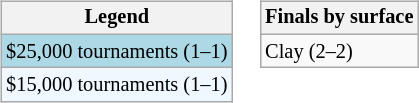<table>
<tr valign=top>
<td><br><table class="wikitable" style="font-size:85%">
<tr>
<th>Legend</th>
</tr>
<tr style="background:lightblue;">
<td>$25,000 tournaments (1–1)</td>
</tr>
<tr style="background:#f0f8ff;">
<td>$15,000 tournaments (1–1)</td>
</tr>
</table>
</td>
<td><br><table class="wikitable" style="font-size:85%">
<tr>
<th>Finals by surface</th>
</tr>
<tr>
<td>Clay (2–2)</td>
</tr>
</table>
</td>
</tr>
</table>
